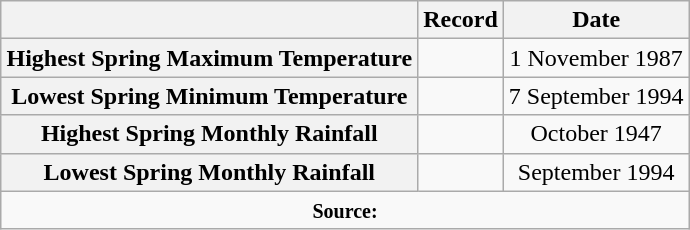<table class="wikitable" style="margin: 0 auto 0 auto; text-align:center">
<tr>
<th></th>
<th>Record</th>
<th>Date</th>
</tr>
<tr>
<th>Highest Spring Maximum Temperature</th>
<td></td>
<td>1 November 1987</td>
</tr>
<tr>
<th>Lowest Spring Minimum Temperature</th>
<td></td>
<td>7 September 1994</td>
</tr>
<tr>
<th>Highest Spring Monthly Rainfall</th>
<td></td>
<td>October 1947</td>
</tr>
<tr>
<th>Lowest Spring Monthly Rainfall</th>
<td></td>
<td>September 1994</td>
</tr>
<tr>
<td colspan="15" style="text-align: center;"><small><strong>Source:</strong></small></td>
</tr>
</table>
